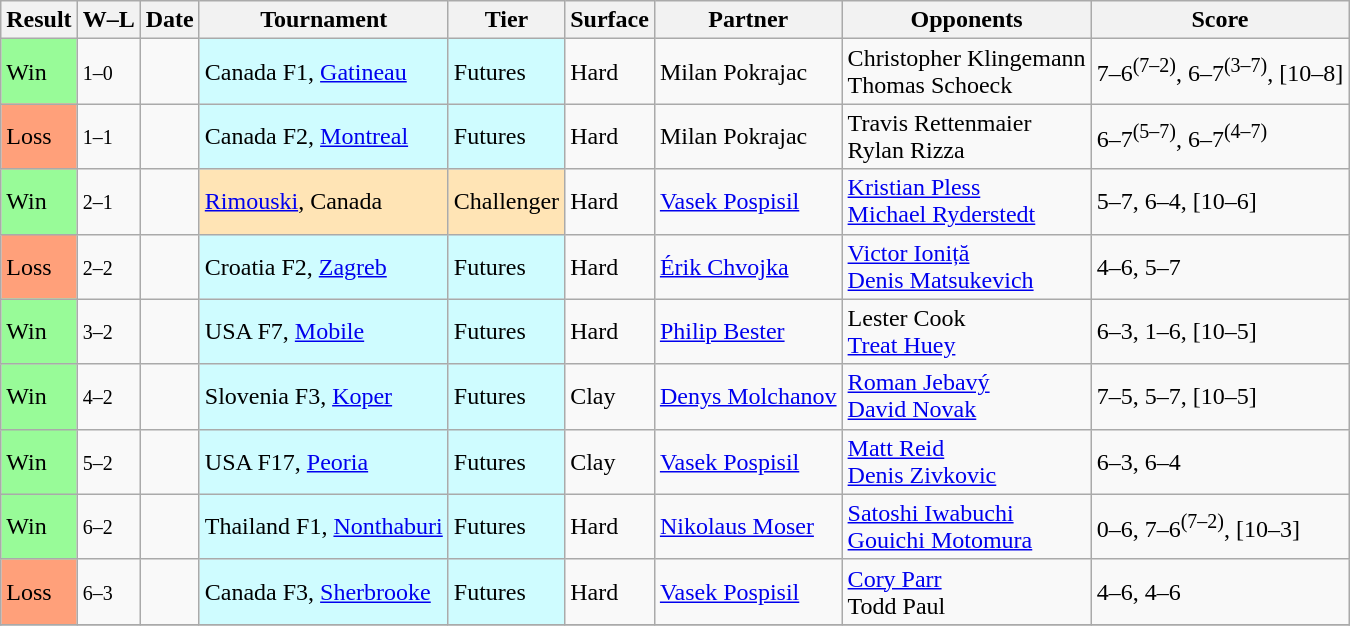<table class="sortable wikitable nowrap">
<tr>
<th>Result</th>
<th class=unsortable>W–L</th>
<th>Date</th>
<th>Tournament</th>
<th>Tier</th>
<th>Surface</th>
<th>Partner</th>
<th>Opponents</th>
<th class=unsortable>Score</th>
</tr>
<tr>
<td bgcolor=98FB98>Win</td>
<td><small>1–0</small></td>
<td></td>
<td style=background:#cffcff>Canada F1, <a href='#'>Gatineau</a></td>
<td style=background:#cffcff>Futures</td>
<td>Hard</td>
<td> Milan Pokrajac</td>
<td> Christopher Klingemann<br>  Thomas Schoeck</td>
<td>7–6<sup>(7–2)</sup>, 6–7<sup>(3–7)</sup>, [10–8]</td>
</tr>
<tr>
<td bgcolor=FFA07A>Loss</td>
<td><small>1–1</small></td>
<td></td>
<td style=background:#cffcff>Canada F2, <a href='#'>Montreal</a></td>
<td style=background:#cffcff>Futures</td>
<td>Hard</td>
<td> Milan Pokrajac</td>
<td> Travis Rettenmaier<br>  Rylan Rizza</td>
<td>6–7<sup>(5–7)</sup>, 6–7<sup>(4–7)</sup></td>
</tr>
<tr>
<td bgcolor=98FB98>Win</td>
<td><small>2–1</small></td>
<td></td>
<td style=background:moccasin><a href='#'>Rimouski</a>, Canada</td>
<td style=background:moccasin>Challenger</td>
<td>Hard</td>
<td> <a href='#'>Vasek Pospisil</a></td>
<td> <a href='#'>Kristian Pless</a><br>  <a href='#'>Michael Ryderstedt</a></td>
<td>5–7, 6–4, [10–6]</td>
</tr>
<tr>
<td bgcolor=FFA07A>Loss</td>
<td><small>2–2</small></td>
<td></td>
<td style=background:#cffcff>Croatia F2, <a href='#'>Zagreb</a></td>
<td style=background:#cffcff>Futures</td>
<td>Hard</td>
<td> <a href='#'>Érik Chvojka</a></td>
<td> <a href='#'>Victor Ioniță</a><br>  <a href='#'>Denis Matsukevich</a></td>
<td>4–6, 5–7</td>
</tr>
<tr>
<td bgcolor=98FB98>Win</td>
<td><small>3–2</small></td>
<td></td>
<td style=background:#cffcff>USA F7, <a href='#'>Mobile</a></td>
<td style=background:#cffcff>Futures</td>
<td>Hard</td>
<td> <a href='#'>Philip Bester</a></td>
<td> Lester Cook <br>  <a href='#'>Treat Huey</a></td>
<td>6–3, 1–6, [10–5]</td>
</tr>
<tr>
<td bgcolor=98FB98>Win</td>
<td><small>4–2</small></td>
<td></td>
<td style=background:#cffcff>Slovenia F3, <a href='#'>Koper</a></td>
<td style=background:#cffcff>Futures</td>
<td>Clay</td>
<td> <a href='#'>Denys Molchanov</a></td>
<td> <a href='#'>Roman Jebavý</a><br>  <a href='#'>David Novak</a></td>
<td>7–5, 5–7, [10–5]</td>
</tr>
<tr>
<td bgcolor=98FB98>Win</td>
<td><small>5–2</small></td>
<td></td>
<td style=background:#cffcff>USA F17, <a href='#'>Peoria</a></td>
<td style=background:#cffcff>Futures</td>
<td>Clay</td>
<td> <a href='#'>Vasek Pospisil</a></td>
<td> <a href='#'>Matt Reid</a><br>  <a href='#'>Denis Zivkovic</a></td>
<td>6–3, 6–4</td>
</tr>
<tr>
<td bgcolor=98FB98>Win</td>
<td><small>6–2</small></td>
<td></td>
<td style=background:#cffcff>Thailand F1, <a href='#'>Nonthaburi</a></td>
<td style=background:#cffcff>Futures</td>
<td>Hard</td>
<td> <a href='#'>Nikolaus Moser</a></td>
<td> <a href='#'>Satoshi Iwabuchi</a><br>  <a href='#'>Gouichi Motomura</a></td>
<td>0–6, 7–6<sup>(7–2)</sup>, [10–3]</td>
</tr>
<tr>
<td bgcolor=FFA07A>Loss</td>
<td><small>6–3</small></td>
<td></td>
<td style=background:#cffcff>Canada F3, <a href='#'>Sherbrooke</a></td>
<td style=background:#cffcff>Futures</td>
<td>Hard</td>
<td> <a href='#'>Vasek Pospisil</a></td>
<td> <a href='#'>Cory Parr</a><br>  Todd Paul</td>
<td>4–6, 4–6</td>
</tr>
<tr>
</tr>
</table>
